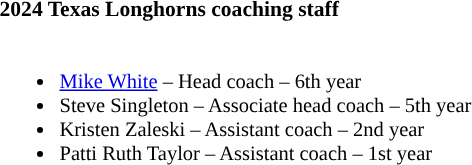<table class="toccolours" style="border-collapse:collapse; font-size:90%;">
<tr>
<td colspan="1"><strong>2024 Texas Longhorns coaching staff</strong></td>
</tr>
<tr>
<td style="text-align: left; font-size: 95%;" valign="top"><br><ul><li><a href='#'>Mike White</a> – Head coach – 6th year</li><li>Steve Singleton – Associate head coach – 5th year</li><li>Kristen Zaleski – Assistant coach – 2nd year</li><li>Patti Ruth Taylor – Assistant coach – 1st year</li></ul></td>
</tr>
</table>
